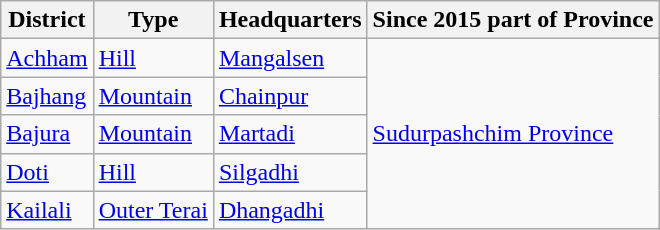<table class="wikitable">
<tr>
<th>District</th>
<th>Type</th>
<th>Headquarters</th>
<th>Since 2015 part of Province</th>
</tr>
<tr>
<td><a href='#'>Achham</a></td>
<td><a href='#'>Hill</a></td>
<td><a href='#'>Mangalsen</a></td>
<td rowspan="5"><a href='#'>Sudurpashchim Province</a></td>
</tr>
<tr>
<td><a href='#'>Bajhang</a></td>
<td><a href='#'>Mountain</a></td>
<td><a href='#'>Chainpur</a></td>
</tr>
<tr>
<td><a href='#'>Bajura</a></td>
<td><a href='#'>Mountain</a></td>
<td><a href='#'>Martadi</a></td>
</tr>
<tr>
<td><a href='#'>Doti</a></td>
<td><a href='#'>Hill</a></td>
<td><a href='#'>Silgadhi</a></td>
</tr>
<tr>
<td><a href='#'>Kailali</a></td>
<td><a href='#'>Outer Terai</a></td>
<td><a href='#'>Dhangadhi</a></td>
</tr>
</table>
